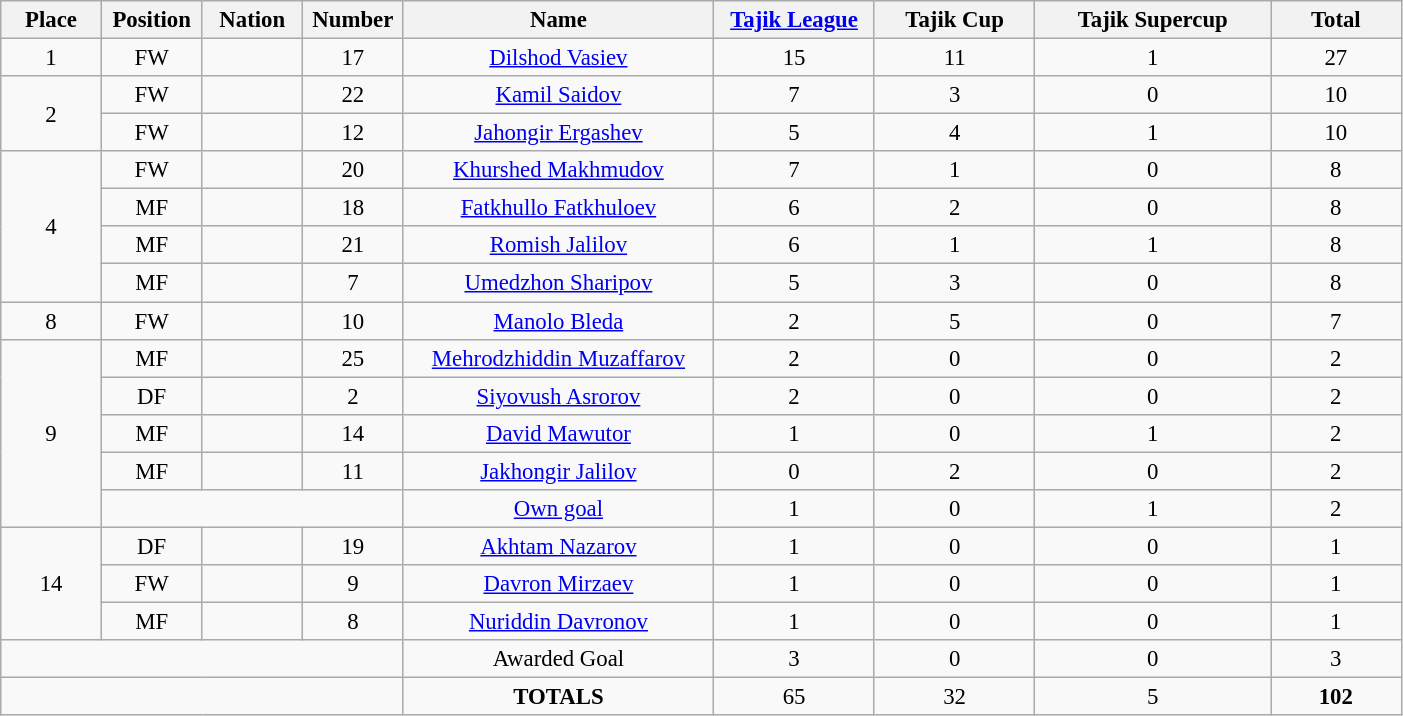<table class="wikitable" style="font-size: 95%; text-align: center;">
<tr>
<th width=60>Place</th>
<th width=60>Position</th>
<th width=60>Nation</th>
<th width=60>Number</th>
<th width=200>Name</th>
<th width=100><a href='#'>Tajik League</a></th>
<th width=100>Tajik Cup</th>
<th width=150>Tajik Supercup</th>
<th width=80><strong>Total</strong></th>
</tr>
<tr>
<td>1</td>
<td>FW</td>
<td></td>
<td>17</td>
<td><a href='#'>Dilshod Vasiev</a></td>
<td>15</td>
<td>11</td>
<td>1</td>
<td>27</td>
</tr>
<tr>
<td rowspan=2>2</td>
<td>FW</td>
<td></td>
<td>22</td>
<td><a href='#'>Kamil Saidov</a></td>
<td>7</td>
<td>3</td>
<td>0</td>
<td>10</td>
</tr>
<tr>
<td>FW</td>
<td></td>
<td>12</td>
<td><a href='#'>Jahongir Ergashev</a></td>
<td>5</td>
<td>4</td>
<td>1</td>
<td>10</td>
</tr>
<tr>
<td rowspan=4>4</td>
<td>FW</td>
<td></td>
<td>20</td>
<td><a href='#'>Khurshed Makhmudov</a></td>
<td>7</td>
<td>1</td>
<td>0</td>
<td>8</td>
</tr>
<tr>
<td>MF</td>
<td></td>
<td>18</td>
<td><a href='#'>Fatkhullo Fatkhuloev</a></td>
<td>6</td>
<td>2</td>
<td>0</td>
<td>8</td>
</tr>
<tr>
<td>MF</td>
<td></td>
<td>21</td>
<td><a href='#'>Romish Jalilov</a></td>
<td>6</td>
<td>1</td>
<td>1</td>
<td>8</td>
</tr>
<tr>
<td>MF</td>
<td></td>
<td>7</td>
<td><a href='#'>Umedzhon Sharipov</a></td>
<td>5</td>
<td>3</td>
<td>0</td>
<td>8</td>
</tr>
<tr>
<td>8</td>
<td>FW</td>
<td></td>
<td>10</td>
<td><a href='#'>Manolo Bleda</a></td>
<td>2</td>
<td>5</td>
<td>0</td>
<td>7</td>
</tr>
<tr>
<td rowspan=5>9</td>
<td>MF</td>
<td></td>
<td>25</td>
<td><a href='#'>Mehrodzhiddin Muzaffarov</a></td>
<td>2</td>
<td>0</td>
<td>0</td>
<td>2</td>
</tr>
<tr>
<td>DF</td>
<td></td>
<td>2</td>
<td><a href='#'>Siyovush Asrorov</a></td>
<td>2</td>
<td>0</td>
<td>0</td>
<td>2</td>
</tr>
<tr>
<td>MF</td>
<td></td>
<td>14</td>
<td><a href='#'>David Mawutor</a></td>
<td>1</td>
<td>0</td>
<td>1</td>
<td>2</td>
</tr>
<tr>
<td>MF</td>
<td></td>
<td>11</td>
<td><a href='#'>Jakhongir Jalilov</a></td>
<td>0</td>
<td>2</td>
<td>0</td>
<td>2</td>
</tr>
<tr>
<td colspan=3></td>
<td><a href='#'>Own goal</a></td>
<td>1</td>
<td>0</td>
<td>1</td>
<td>2</td>
</tr>
<tr>
<td rowspan=3>14</td>
<td>DF</td>
<td></td>
<td>19</td>
<td><a href='#'>Akhtam Nazarov</a></td>
<td>1</td>
<td>0</td>
<td>0</td>
<td>1</td>
</tr>
<tr>
<td>FW</td>
<td></td>
<td>9</td>
<td><a href='#'>Davron Mirzaev</a></td>
<td>1</td>
<td>0</td>
<td>0</td>
<td>1</td>
</tr>
<tr>
<td>MF</td>
<td></td>
<td>8</td>
<td><a href='#'>Nuriddin Davronov</a></td>
<td>1</td>
<td>0</td>
<td>0</td>
<td>1</td>
</tr>
<tr>
<td colspan=4></td>
<td>Awarded Goal</td>
<td>3</td>
<td>0</td>
<td>0</td>
<td>3</td>
</tr>
<tr>
<td colspan=4></td>
<td><strong>TOTALS</strong></td>
<td>65</td>
<td>32</td>
<td>5</td>
<td><strong>102</strong></td>
</tr>
</table>
